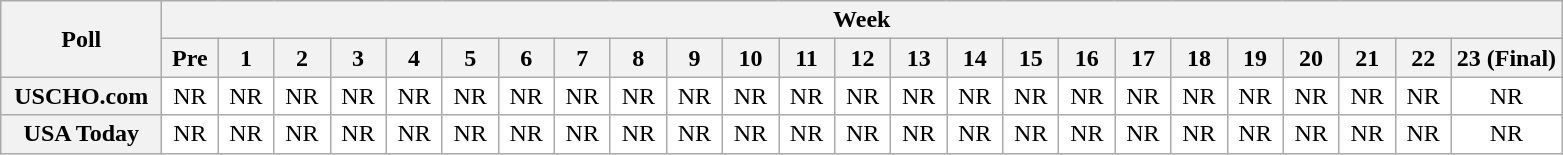<table class="wikitable" style="white-space:nowrap;">
<tr>
<th scope="col" width="100" rowspan="2">Poll</th>
<th colspan="25">Week</th>
</tr>
<tr>
<th scope="col" width="30">Pre</th>
<th scope="col" width="30">1</th>
<th scope="col" width="30">2</th>
<th scope="col" width="30">3</th>
<th scope="col" width="30">4</th>
<th scope="col" width="30">5</th>
<th scope="col" width="30">6</th>
<th scope="col" width="30">7</th>
<th scope="col" width="30">8</th>
<th scope="col" width="30">9</th>
<th scope="col" width="30">10</th>
<th scope="col" width="30">11</th>
<th scope="col" width="30">12</th>
<th scope="col" width="30">13</th>
<th scope="col" width="30">14</th>
<th scope="col" width="30">15</th>
<th scope="col" width="30">16</th>
<th scope="col" width="30">17</th>
<th scope="col" width="30">18</th>
<th scope="col" width="30">19</th>
<th scope="col" width="30">20</th>
<th scope="col" width="30">21</th>
<th scope="col" width="30">22</th>
<th scope="col" width="30">23 (Final)</th>
</tr>
<tr style="text-align:center;">
<th>USCHO.com</th>
<td bgcolor=FFFFFF>NR</td>
<td bgcolor=FFFFFF>NR</td>
<td bgcolor=FFFFFF>NR</td>
<td bgcolor=FFFFFF>NR</td>
<td bgcolor=FFFFFF>NR</td>
<td bgcolor=FFFFFF>NR</td>
<td bgcolor=FFFFFF>NR</td>
<td bgcolor=FFFFFF>NR</td>
<td bgcolor=FFFFFF>NR</td>
<td bgcolor=FFFFFF>NR</td>
<td bgcolor=FFFFFF>NR</td>
<td bgcolor=FFFFFF>NR</td>
<td bgcolor=FFFFFF>NR</td>
<td bgcolor=FFFFFF>NR</td>
<td bgcolor=FFFFFF>NR</td>
<td bgcolor=FFFFFF>NR</td>
<td bgcolor=FFFFFF>NR</td>
<td bgcolor=FFFFFF>NR</td>
<td bgcolor=FFFFFF>NR</td>
<td bgcolor=FFFFFF>NR</td>
<td bgcolor=FFFFFF>NR</td>
<td bgcolor=FFFFFF>NR</td>
<td bgcolor=FFFFFF>NR</td>
<td bgcolor=FFFFFF>NR</td>
</tr>
<tr style="text-align:center;">
<th>USA Today</th>
<td bgcolor=FFFFFF>NR</td>
<td bgcolor=FFFFFF>NR</td>
<td bgcolor=FFFFFF>NR</td>
<td bgcolor=FFFFFF>NR</td>
<td bgcolor=FFFFFF>NR</td>
<td bgcolor=FFFFFF>NR</td>
<td bgcolor=FFFFFF>NR</td>
<td bgcolor=FFFFFF>NR</td>
<td bgcolor=FFFFFF>NR</td>
<td bgcolor=FFFFFF>NR</td>
<td bgcolor=FFFFFF>NR</td>
<td bgcolor=FFFFFF>NR</td>
<td bgcolor=FFFFFF>NR</td>
<td bgcolor=FFFFFF>NR</td>
<td bgcolor=FFFFFF>NR</td>
<td bgcolor=FFFFFF>NR</td>
<td bgcolor=FFFFFF>NR</td>
<td bgcolor=FFFFFF>NR</td>
<td bgcolor=FFFFFF>NR</td>
<td bgcolor=FFFFFF>NR</td>
<td bgcolor=FFFFFF>NR</td>
<td bgcolor=FFFFFF>NR</td>
<td bgcolor=FFFFFF>NR</td>
<td bgcolor=FFFFFF>NR</td>
</tr>
</table>
